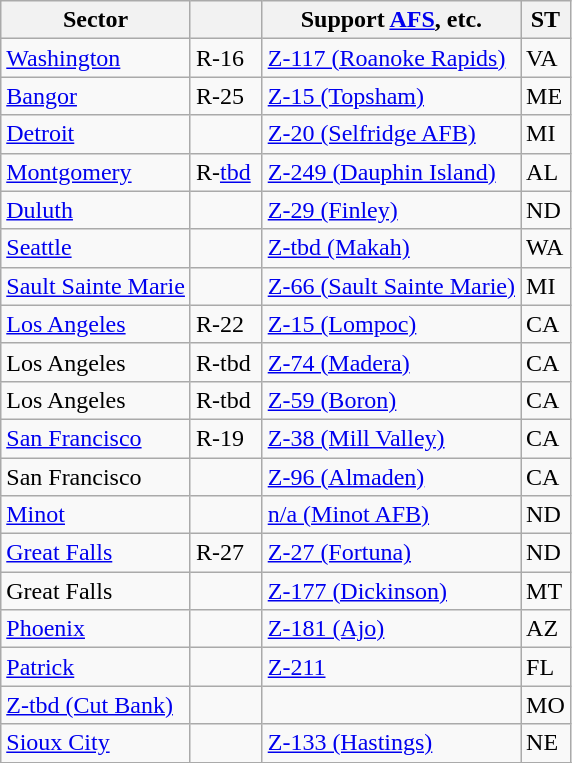<table class="wikitable sortable" align="left">
<tr>
<th>Sector</th>
<th></th>
<th>Support <a href='#'>AFS</a>, etc.</th>
<th>ST</th>
</tr>
<tr>
<td><a href='#'>Washington</a></td>
<td>R-16</td>
<td><a href='#'>Z-117 (Roanoke Rapids)</a></td>
<td>VA</td>
</tr>
<tr>
<td><a href='#'>Bangor</a></td>
<td>R-25</td>
<td><a href='#'>Z-15 (Topsham)</a></td>
<td>ME</td>
</tr>
<tr>
<td><a href='#'>Detroit</a></td>
<td></td>
<td><a href='#'>Z-20 (Selfridge AFB)</a></td>
<td>MI</td>
</tr>
<tr>
<td><a href='#'>Montgomery</a></td>
<td>R-<a href='#'>tbd</a> </td>
<td><a href='#'>Z-249 (Dauphin Island)</a></td>
<td>AL</td>
</tr>
<tr>
<td><a href='#'>Duluth</a></td>
<td></td>
<td><a href='#'>Z-29 (Finley)</a></td>
<td>ND</td>
</tr>
<tr>
<td><a href='#'>Seattle</a></td>
<td></td>
<td><a href='#'>Z-tbd (Makah)</a></td>
<td>WA</td>
</tr>
<tr>
<td><a href='#'>Sault Sainte Marie</a></td>
<td></td>
<td><a href='#'>Z-66 (Sault Sainte Marie)</a></td>
<td>MI</td>
</tr>
<tr>
<td><a href='#'>Los Angeles</a> </td>
<td>R-22</td>
<td><a href='#'>Z-15 (Lompoc)</a></td>
<td>CA</td>
</tr>
<tr>
<td>Los Angeles</td>
<td>R-tbd</td>
<td><a href='#'>Z-74 (Madera)</a></td>
<td>CA</td>
</tr>
<tr>
<td>Los Angeles</td>
<td>R-tbd</td>
<td><a href='#'>Z-59 (Boron)</a></td>
<td>CA</td>
</tr>
<tr>
<td><a href='#'>San Francisco</a>  </td>
<td>R-19 </td>
<td><a href='#'>Z-38 (Mill Valley)</a></td>
<td>CA</td>
</tr>
<tr>
<td>San Francisco</td>
<td>  </td>
<td><a href='#'>Z-96 (Almaden)</a></td>
<td>CA</td>
</tr>
<tr>
<td><a href='#'>Minot</a></td>
<td> </td>
<td><a href='#'>n/a (Minot AFB)</a></td>
<td>ND</td>
</tr>
<tr>
<td><a href='#'>Great Falls</a></td>
<td>R-27 </td>
<td><a href='#'>Z-27 (Fortuna)</a></td>
<td>ND</td>
</tr>
<tr>
<td>Great Falls</td>
<td> </td>
<td><a href='#'>Z-177 (Dickinson)</a></td>
<td>MT</td>
</tr>
<tr>
<td><a href='#'>Phoenix</a></td>
<td></td>
<td><a href='#'>Z-181 (Ajo)</a></td>
<td>AZ</td>
</tr>
<tr>
<td><a href='#'>Patrick</a></td>
<td></td>
<td><a href='#'>Z-211</a></td>
<td>FL</td>
</tr>
<tr>
<td><a href='#'>Z-tbd (Cut Bank)</a></td>
<td></td>
<td></td>
<td>MO</td>
</tr>
<tr>
<td><a href='#'>Sioux City</a></td>
<td></td>
<td><a href='#'>Z-133 (Hastings)</a></td>
<td>NE</td>
</tr>
<tr>
</tr>
</table>
